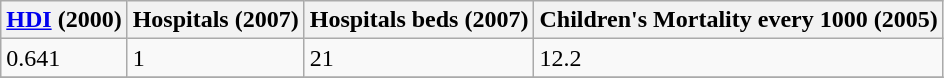<table class="wikitable" border="1">
<tr>
<th><a href='#'>HDI</a> (2000)</th>
<th>Hospitals (2007)</th>
<th>Hospitals beds (2007)</th>
<th>Children's Mortality every 1000 (2005)</th>
</tr>
<tr>
<td>0.641</td>
<td>1</td>
<td>21</td>
<td>12.2</td>
</tr>
<tr>
</tr>
</table>
